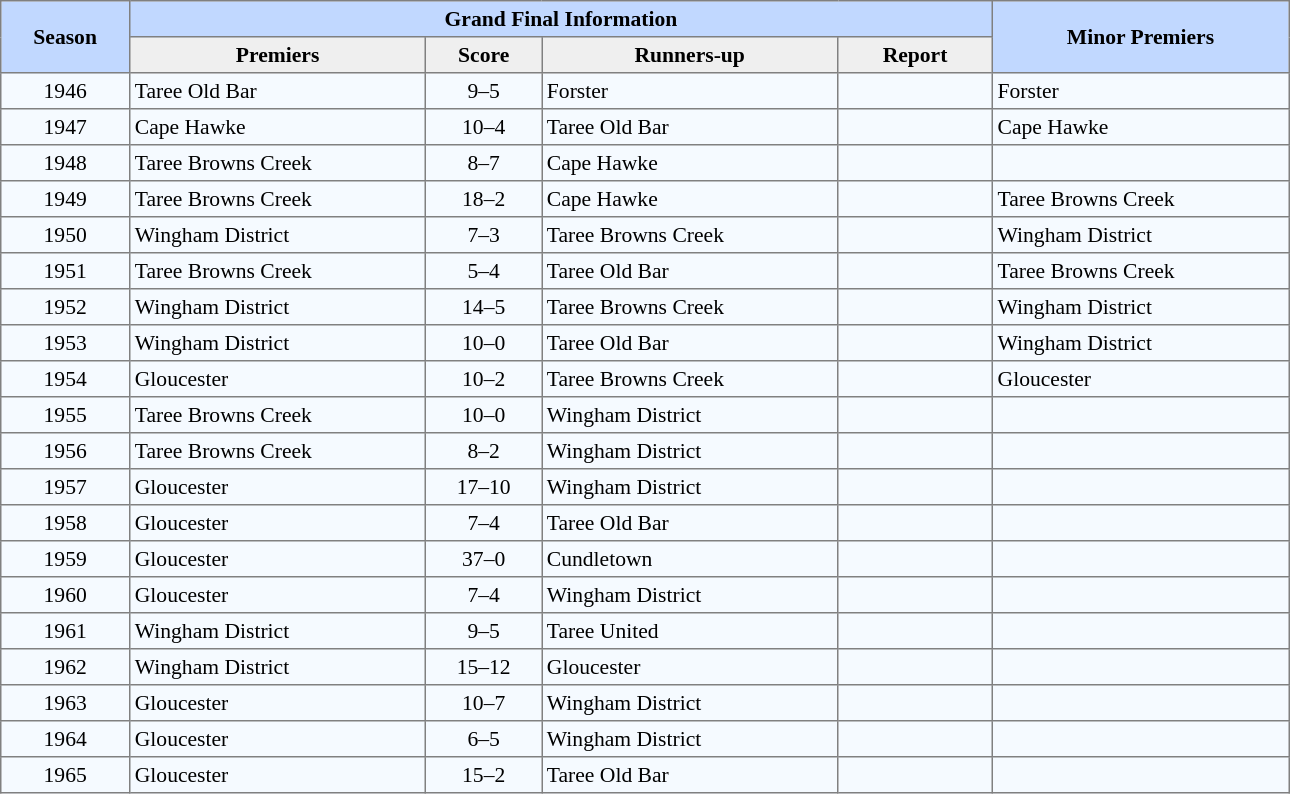<table border=1 style="border-collapse:collapse; font-size:90%;" cellpadding=3 cellspacing=0 width=68%>
<tr bgcolor=#C1D8FF>
<th rowspan=2 width=10%>Season</th>
<th rowspan=1 colspan=4>Grand Final Information</th>
<th rowspan=2 width=23%>Minor Premiers</th>
</tr>
<tr bgcolor=#EFEFEF>
<th rowspan=1 width=23%>Premiers</th>
<th rowspan=1 width=9%>Score</th>
<th rowspan=1 width=23%>Runners-up</th>
<th rowspan=1 width=12%>Report</th>
</tr>
<tr bgcolor=#F5FAFF>
<td align=center>1946</td>
<td> Taree Old Bar</td>
<td align=center>9–5</td>
<td> Forster</td>
<td align=center></td>
<td> Forster</td>
</tr>
<tr bgcolor=#F5FAFF>
<td align=center>1947</td>
<td> Cape Hawke</td>
<td align=center>10–4</td>
<td> Taree Old Bar</td>
<td align=center></td>
<td> Cape Hawke</td>
</tr>
<tr bgcolor=#F5FAFF>
<td align=center>1948</td>
<td> Taree Browns Creek</td>
<td align=center>8–7</td>
<td> Cape Hawke</td>
<td align=center></td>
<td></td>
</tr>
<tr bgcolor=#F5FAFF>
<td align=center>1949</td>
<td> Taree Browns Creek</td>
<td align=center>18–2</td>
<td> Cape Hawke</td>
<td align=center></td>
<td> Taree Browns Creek</td>
</tr>
<tr bgcolor=#F5FAFF>
<td align=center>1950</td>
<td> Wingham District</td>
<td align=center>7–3</td>
<td> Taree Browns Creek</td>
<td align=center></td>
<td> Wingham District</td>
</tr>
<tr bgcolor=#F5FAFF>
<td align=center>1951</td>
<td> Taree Browns Creek</td>
<td align=center>5–4</td>
<td> Taree Old Bar</td>
<td align=center></td>
<td> Taree Browns Creek</td>
</tr>
<tr bgcolor=#F5FAFF>
<td align=center>1952</td>
<td> Wingham District</td>
<td align=center>14–5</td>
<td> Taree Browns Creek</td>
<td align=center></td>
<td> Wingham District</td>
</tr>
<tr bgcolor=#F5FAFF>
<td align=center>1953</td>
<td> Wingham District</td>
<td align=center>10–0</td>
<td> Taree Old Bar</td>
<td align=center></td>
<td> Wingham District</td>
</tr>
<tr bgcolor=#F5FAFF>
<td align=center>1954</td>
<td> Gloucester</td>
<td align=center>10–2</td>
<td> Taree Browns Creek</td>
<td align=center></td>
<td> Gloucester</td>
</tr>
<tr bgcolor=#F5FAFF>
<td align=center>1955</td>
<td> Taree Browns Creek</td>
<td align=center>10–0</td>
<td> Wingham District</td>
<td align=center></td>
<td></td>
</tr>
<tr bgcolor=#F5FAFF>
<td align=center>1956</td>
<td> Taree Browns Creek</td>
<td align=center>8–2</td>
<td> Wingham District</td>
<td align=center></td>
<td></td>
</tr>
<tr bgcolor=#F5FAFF>
<td align=center>1957</td>
<td> Gloucester</td>
<td align=center>17–10</td>
<td> Wingham District</td>
<td align=center></td>
<td></td>
</tr>
<tr bgcolor=#F5FAFF>
<td align=center>1958</td>
<td> Gloucester</td>
<td align=center>7–4</td>
<td> Taree Old Bar</td>
<td align=center></td>
<td></td>
</tr>
<tr bgcolor=#F5FAFF>
<td align=center>1959</td>
<td> Gloucester</td>
<td align=center>37–0</td>
<td> Cundletown</td>
<td align=center></td>
<td></td>
</tr>
<tr bgcolor=#F5FAFF>
<td align=center>1960</td>
<td> Gloucester</td>
<td align=center>7–4</td>
<td> Wingham District</td>
<td align=center></td>
<td></td>
</tr>
<tr bgcolor=#F5FAFF>
<td align=center>1961</td>
<td> Wingham District</td>
<td align=center>9–5</td>
<td> Taree United</td>
<td align=center></td>
<td></td>
</tr>
<tr bgcolor=#F5FAFF>
<td align=center>1962</td>
<td> Wingham District</td>
<td align=center>15–12</td>
<td> Gloucester</td>
<td align=center></td>
<td></td>
</tr>
<tr bgcolor=#F5FAFF>
<td align=center>1963</td>
<td> Gloucester</td>
<td align=center>10–7</td>
<td> Wingham District</td>
<td align=center></td>
<td></td>
</tr>
<tr bgcolor=#F5FAFF>
<td align=center>1964</td>
<td> Gloucester</td>
<td align=center>6–5</td>
<td> Wingham District</td>
<td align=center></td>
<td></td>
</tr>
<tr bgcolor=#F5FAFF>
<td align=center>1965</td>
<td> Gloucester</td>
<td align=center>15–2</td>
<td> Taree Old Bar</td>
<td align=center></td>
<td></td>
</tr>
</table>
